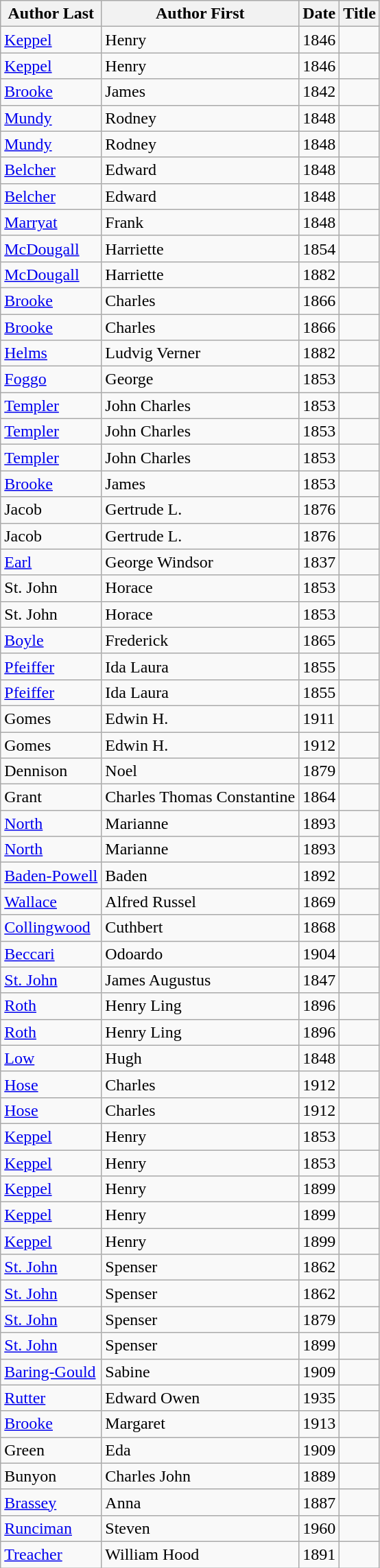<table class="wikitable sortable">
<tr>
<th>Author Last</th>
<th>Author First</th>
<th>Date</th>
<th>Title</th>
</tr>
<tr>
<td><a href='#'>Keppel</a></td>
<td>Henry</td>
<td>1846</td>
<td></td>
</tr>
<tr>
<td><a href='#'>Keppel</a></td>
<td>Henry</td>
<td>1846</td>
<td></td>
</tr>
<tr>
<td><a href='#'>Brooke</a></td>
<td>James</td>
<td>1842</td>
<td></td>
</tr>
<tr>
<td><a href='#'>Mundy</a></td>
<td>Rodney</td>
<td>1848</td>
<td></td>
</tr>
<tr>
<td><a href='#'>Mundy</a></td>
<td>Rodney</td>
<td>1848</td>
<td></td>
</tr>
<tr>
<td><a href='#'>Belcher</a></td>
<td>Edward</td>
<td>1848</td>
<td></td>
</tr>
<tr>
<td><a href='#'>Belcher</a></td>
<td>Edward</td>
<td>1848</td>
<td></td>
</tr>
<tr>
<td><a href='#'>Marryat</a></td>
<td>Frank</td>
<td>1848</td>
<td></td>
</tr>
<tr>
<td><a href='#'>McDougall</a></td>
<td>Harriette</td>
<td>1854</td>
<td></td>
</tr>
<tr>
<td><a href='#'>McDougall</a></td>
<td>Harriette</td>
<td>1882</td>
<td></td>
</tr>
<tr>
<td><a href='#'>Brooke</a></td>
<td>Charles</td>
<td>1866</td>
<td></td>
</tr>
<tr>
<td><a href='#'>Brooke</a></td>
<td>Charles</td>
<td>1866</td>
<td></td>
</tr>
<tr>
<td><a href='#'>Helms</a></td>
<td>Ludvig Verner</td>
<td>1882</td>
<td></td>
</tr>
<tr>
<td><a href='#'>Foggo</a></td>
<td>George</td>
<td>1853</td>
<td></td>
</tr>
<tr>
<td><a href='#'>Templer</a></td>
<td>John Charles</td>
<td>1853</td>
<td></td>
</tr>
<tr>
<td><a href='#'>Templer</a></td>
<td>John Charles</td>
<td>1853</td>
<td></td>
</tr>
<tr>
<td><a href='#'>Templer</a></td>
<td>John Charles</td>
<td>1853</td>
<td></td>
</tr>
<tr>
<td><a href='#'>Brooke</a></td>
<td>James</td>
<td>1853</td>
<td></td>
</tr>
<tr>
<td>Jacob</td>
<td>Gertrude L.</td>
<td>1876</td>
<td></td>
</tr>
<tr>
<td>Jacob</td>
<td>Gertrude L.</td>
<td>1876</td>
<td></td>
</tr>
<tr>
<td><a href='#'>Earl</a></td>
<td>George Windsor</td>
<td>1837</td>
<td></td>
</tr>
<tr>
<td>St. John</td>
<td>Horace</td>
<td>1853</td>
<td></td>
</tr>
<tr>
<td>St. John</td>
<td>Horace</td>
<td>1853</td>
<td></td>
</tr>
<tr>
<td><a href='#'>Boyle</a></td>
<td>Frederick</td>
<td>1865</td>
<td></td>
</tr>
<tr>
<td><a href='#'>Pfeiffer</a></td>
<td>Ida Laura</td>
<td>1855</td>
<td></td>
</tr>
<tr>
<td><a href='#'>Pfeiffer</a></td>
<td>Ida Laura</td>
<td>1855</td>
<td></td>
</tr>
<tr>
<td>Gomes</td>
<td>Edwin H.</td>
<td>1911</td>
<td></td>
</tr>
<tr>
<td>Gomes</td>
<td>Edwin H.</td>
<td>1912</td>
<td></td>
</tr>
<tr>
<td>Dennison</td>
<td>Noel</td>
<td>1879</td>
<td></td>
</tr>
<tr>
<td>Grant</td>
<td>Charles Thomas Constantine</td>
<td>1864</td>
<td></td>
</tr>
<tr>
<td><a href='#'>North</a></td>
<td>Marianne</td>
<td>1893</td>
<td></td>
</tr>
<tr>
<td><a href='#'>North</a></td>
<td>Marianne</td>
<td>1893</td>
<td></td>
</tr>
<tr>
<td><a href='#'>Baden-Powell</a></td>
<td>Baden</td>
<td>1892</td>
<td></td>
</tr>
<tr>
<td><a href='#'>Wallace</a></td>
<td>Alfred Russel</td>
<td>1869</td>
<td></td>
</tr>
<tr>
<td><a href='#'>Collingwood</a></td>
<td>Cuthbert</td>
<td>1868</td>
<td></td>
</tr>
<tr>
<td><a href='#'>Beccari</a></td>
<td>Odoardo</td>
<td>1904</td>
<td></td>
</tr>
<tr>
<td><a href='#'>St. John</a></td>
<td>James Augustus</td>
<td>1847</td>
<td></td>
</tr>
<tr>
<td><a href='#'>Roth</a></td>
<td>Henry Ling</td>
<td>1896</td>
<td></td>
</tr>
<tr>
<td><a href='#'>Roth</a></td>
<td>Henry Ling</td>
<td>1896</td>
<td></td>
</tr>
<tr>
<td><a href='#'>Low</a></td>
<td>Hugh</td>
<td>1848</td>
<td></td>
</tr>
<tr>
<td><a href='#'>Hose</a></td>
<td>Charles</td>
<td>1912</td>
<td></td>
</tr>
<tr>
<td><a href='#'>Hose</a></td>
<td>Charles</td>
<td>1912</td>
<td></td>
</tr>
<tr>
<td><a href='#'>Keppel</a></td>
<td>Henry</td>
<td>1853</td>
<td></td>
</tr>
<tr>
<td><a href='#'>Keppel</a></td>
<td>Henry</td>
<td>1853</td>
<td></td>
</tr>
<tr>
<td><a href='#'>Keppel</a></td>
<td>Henry</td>
<td>1899</td>
<td></td>
</tr>
<tr>
<td><a href='#'>Keppel</a></td>
<td>Henry</td>
<td>1899</td>
<td></td>
</tr>
<tr>
<td><a href='#'>Keppel</a></td>
<td>Henry</td>
<td>1899</td>
<td></td>
</tr>
<tr>
<td><a href='#'>St. John</a></td>
<td>Spenser</td>
<td>1862</td>
<td></td>
</tr>
<tr>
<td><a href='#'>St. John</a></td>
<td>Spenser</td>
<td>1862</td>
<td></td>
</tr>
<tr>
<td><a href='#'>St. John</a></td>
<td>Spenser</td>
<td>1879</td>
<td></td>
</tr>
<tr>
<td><a href='#'>St. John</a></td>
<td>Spenser</td>
<td>1899</td>
<td></td>
</tr>
<tr>
<td><a href='#'>Baring-Gould</a></td>
<td>Sabine</td>
<td>1909</td>
<td></td>
</tr>
<tr>
<td><a href='#'>Rutter</a></td>
<td>Edward Owen</td>
<td>1935</td>
<td></td>
</tr>
<tr>
<td><a href='#'>Brooke</a></td>
<td>Margaret</td>
<td>1913</td>
<td></td>
</tr>
<tr>
<td>Green</td>
<td>Eda</td>
<td>1909</td>
<td></td>
</tr>
<tr>
<td>Bunyon</td>
<td>Charles John</td>
<td>1889</td>
<td></td>
</tr>
<tr>
<td><a href='#'>Brassey</a></td>
<td>Anna</td>
<td>1887</td>
<td></td>
</tr>
<tr>
<td><a href='#'>Runciman</a></td>
<td>Steven</td>
<td>1960</td>
<td></td>
</tr>
<tr>
<td><a href='#'>Treacher</a></td>
<td>William Hood</td>
<td>1891</td>
<td></td>
</tr>
</table>
